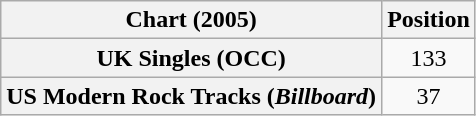<table class="wikitable plainrowheaders" style="text-align:center">
<tr>
<th scope="col">Chart (2005)</th>
<th scope="col">Position</th>
</tr>
<tr>
<th scope="row">UK Singles (OCC)</th>
<td>133</td>
</tr>
<tr>
<th scope="row">US Modern Rock Tracks (<em>Billboard</em>)</th>
<td>37</td>
</tr>
</table>
